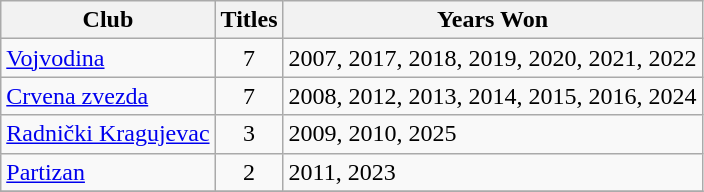<table class="wikitable">
<tr>
<th>Club</th>
<th>Titles</th>
<th>Years Won</th>
</tr>
<tr>
<td><a href='#'>Vojvodina</a></td>
<td align=center>7</td>
<td>2007, 2017, 2018, 2019, 2020, 2021, 2022</td>
</tr>
<tr>
<td><a href='#'>Crvena zvezda</a></td>
<td align=center>7</td>
<td>2008, 2012, 2013, 2014, 2015, 2016, 2024</td>
</tr>
<tr>
<td><a href='#'>Radnički Kragujevac</a></td>
<td align=center>3</td>
<td>2009, 2010, 2025</td>
</tr>
<tr>
<td><a href='#'>Partizan</a></td>
<td align=center>2</td>
<td>2011, 2023</td>
</tr>
<tr>
</tr>
</table>
